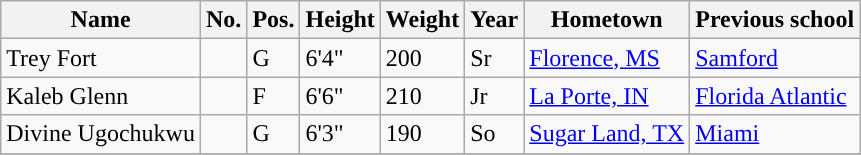<table class="wikitable sortable" border="1">
<tr align=center>
<th>Name</th>
<th>No.</th>
<th>Pos.</th>
<th>Height</th>
<th>Weight</th>
<th>Year</th>
<th>Hometown</th>
<th>Previous school</th>
</tr>
<tr>
<td>Trey Fort</td>
<td></td>
<td>G</td>
<td>6'4"</td>
<td>200</td>
<td>Sr</td>
<td><a href='#'>Florence, MS</a></td>
<td><a href='#'>Samford</a></td>
</tr>
<tr>
<td>Kaleb Glenn</td>
<td></td>
<td>F</td>
<td>6'6"</td>
<td>210</td>
<td>Jr</td>
<td><a href='#'>La Porte, IN</a></td>
<td><a href='#'>Florida Atlantic</a></td>
</tr>
<tr>
<td>Divine Ugochukwu</td>
<td></td>
<td>G</td>
<td>6'3"</td>
<td>190</td>
<td>So</td>
<td><a href='#'>Sugar Land, TX</a></td>
<td><a href='#'>Miami</a></td>
</tr>
<tr>
</tr>
</table>
